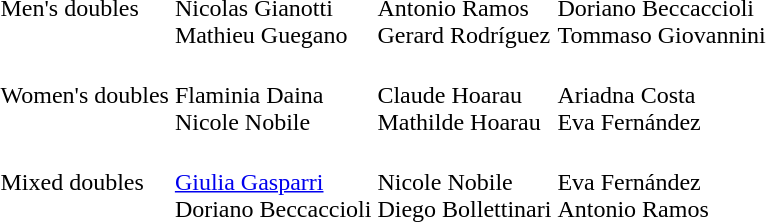<table>
<tr>
<td>Men's doubles</td>
<td><br>Nicolas Gianotti<br>Mathieu Guegano</td>
<td nowrap><br>Antonio Ramos<br>Gerard Rodríguez</td>
<td nowrap><br>Doriano Beccaccioli<br>Tommaso Giovannini</td>
</tr>
<tr>
<td>Women's doubles</td>
<td><br>Flaminia Daina<br>Nicole Nobile</td>
<td><br>Claude Hoarau<br>Mathilde Hoarau</td>
<td><br>Ariadna Costa<br>Eva Fernández</td>
</tr>
<tr>
<td>Mixed doubles</td>
<td nowrap><br><a href='#'>Giulia Gasparri</a><br>Doriano Beccaccioli</td>
<td><br>Nicole Nobile<br>Diego Bollettinari</td>
<td><br>Eva Fernández<br>Antonio Ramos</td>
</tr>
</table>
